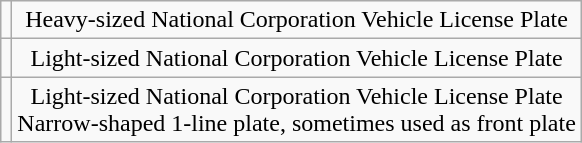<table class=wikitable style="text-align:center;">
<tr>
<td></td>
<td>Heavy-sized National Corporation Vehicle License Plate</td>
</tr>
<tr>
<td></td>
<td>Light-sized National Corporation Vehicle License Plate</td>
</tr>
<tr>
<td></td>
<td>Light-sized National Corporation Vehicle License Plate<br>Narrow-shaped 1-line plate, sometimes used as front plate</td>
</tr>
</table>
